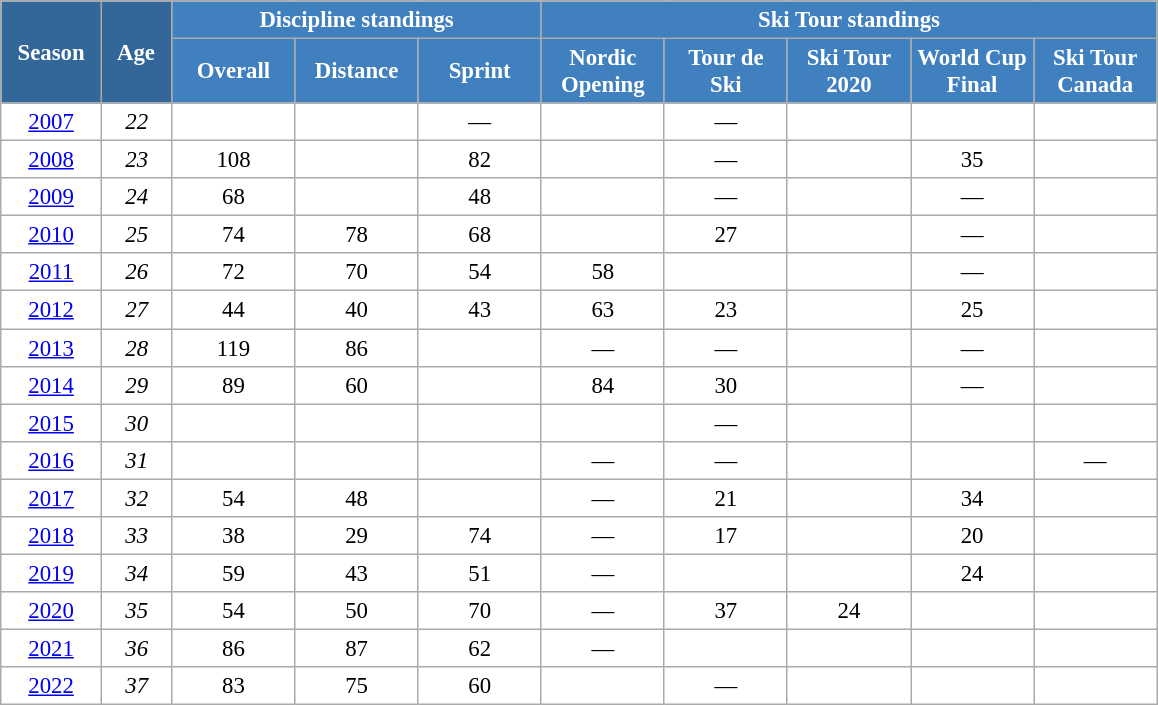<table class="wikitable" style="font-size:95%; text-align:center; border:grey solid 1px; border-collapse:collapse; background:#ffffff;">
<tr>
<th style="background-color:#369; color:white; width:60px;" rowspan="2"> Season </th>
<th style="background-color:#369; color:white; width:40px;" rowspan="2"> Age </th>
<th style="background-color:#4180be; color:white;" colspan="3">Discipline standings</th>
<th style="background-color:#4180be; color:white;" colspan="5">Ski Tour standings</th>
</tr>
<tr>
<th style="background-color:#4180be; color:white; width:75px;">Overall</th>
<th style="background-color:#4180be; color:white; width:75px;">Distance</th>
<th style="background-color:#4180be; color:white; width:75px;">Sprint</th>
<th style="background-color:#4180be; color:white; width:75px;">Nordic<br>Opening</th>
<th style="background-color:#4180be; color:white; width:75px;">Tour de<br>Ski</th>
<th style="background-color:#4180be; color:white; width:75px;">Ski Tour<br>2020</th>
<th style="background-color:#4180be; color:white; width:75px;">World Cup<br>Final</th>
<th style="background-color:#4180be; color:white; width:75px;">Ski Tour<br>Canada</th>
</tr>
<tr>
<td><a href='#'>2007</a></td>
<td><em>22</em></td>
<td></td>
<td></td>
<td>—</td>
<td></td>
<td>—</td>
<td></td>
<td></td>
<td></td>
</tr>
<tr>
<td><a href='#'>2008</a></td>
<td><em>23</em></td>
<td>108</td>
<td></td>
<td>82</td>
<td></td>
<td>—</td>
<td></td>
<td>35</td>
<td></td>
</tr>
<tr>
<td><a href='#'>2009</a></td>
<td><em>24</em></td>
<td>68</td>
<td></td>
<td>48</td>
<td></td>
<td>—</td>
<td></td>
<td>—</td>
<td></td>
</tr>
<tr>
<td><a href='#'>2010</a></td>
<td><em>25</em></td>
<td>74</td>
<td>78</td>
<td>68</td>
<td></td>
<td>27</td>
<td></td>
<td>—</td>
<td></td>
</tr>
<tr>
<td><a href='#'>2011</a></td>
<td><em>26</em></td>
<td>72</td>
<td>70</td>
<td>54</td>
<td>58</td>
<td></td>
<td></td>
<td>—</td>
<td></td>
</tr>
<tr>
<td><a href='#'>2012</a></td>
<td><em>27</em></td>
<td>44</td>
<td>40</td>
<td>43</td>
<td>63</td>
<td>23</td>
<td></td>
<td>25</td>
<td></td>
</tr>
<tr>
<td><a href='#'>2013</a></td>
<td><em>28</em></td>
<td>119</td>
<td>86</td>
<td></td>
<td>—</td>
<td>—</td>
<td></td>
<td>—</td>
<td></td>
</tr>
<tr>
<td><a href='#'>2014</a></td>
<td><em>29</em></td>
<td>89</td>
<td>60</td>
<td></td>
<td>84</td>
<td>30</td>
<td></td>
<td>—</td>
<td></td>
</tr>
<tr>
<td><a href='#'>2015</a></td>
<td><em>30</em></td>
<td></td>
<td></td>
<td></td>
<td></td>
<td>—</td>
<td></td>
<td></td>
<td></td>
</tr>
<tr>
<td><a href='#'>2016</a></td>
<td><em>31</em></td>
<td></td>
<td></td>
<td></td>
<td>—</td>
<td>—</td>
<td></td>
<td></td>
<td>—</td>
</tr>
<tr>
<td><a href='#'>2017</a></td>
<td><em>32</em></td>
<td>54</td>
<td>48</td>
<td></td>
<td>—</td>
<td>21</td>
<td></td>
<td>34</td>
<td></td>
</tr>
<tr>
<td><a href='#'>2018</a></td>
<td><em>33</em></td>
<td>38</td>
<td>29</td>
<td>74</td>
<td>—</td>
<td>17</td>
<td></td>
<td>20</td>
<td></td>
</tr>
<tr>
<td><a href='#'>2019</a></td>
<td><em>34</em></td>
<td>59</td>
<td>43</td>
<td>51</td>
<td>—</td>
<td></td>
<td></td>
<td>24</td>
<td></td>
</tr>
<tr>
<td><a href='#'>2020</a></td>
<td><em>35</em></td>
<td>54</td>
<td>50</td>
<td>70</td>
<td>—</td>
<td>37</td>
<td>24</td>
<td></td>
<td></td>
</tr>
<tr>
<td><a href='#'>2021</a></td>
<td><em>36</em></td>
<td>86</td>
<td>87</td>
<td>62</td>
<td>—</td>
<td></td>
<td></td>
<td></td>
<td></td>
</tr>
<tr>
<td><a href='#'>2022</a></td>
<td><em>37</em></td>
<td>83</td>
<td>75</td>
<td>60</td>
<td></td>
<td>—</td>
<td></td>
<td></td>
<td></td>
</tr>
</table>
